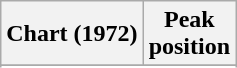<table class="wikitable sortable plainrowheaders" style="text-align:center">
<tr>
<th scope="col">Chart (1972)</th>
<th scope="col">Peak<br> position</th>
</tr>
<tr>
</tr>
<tr>
</tr>
</table>
